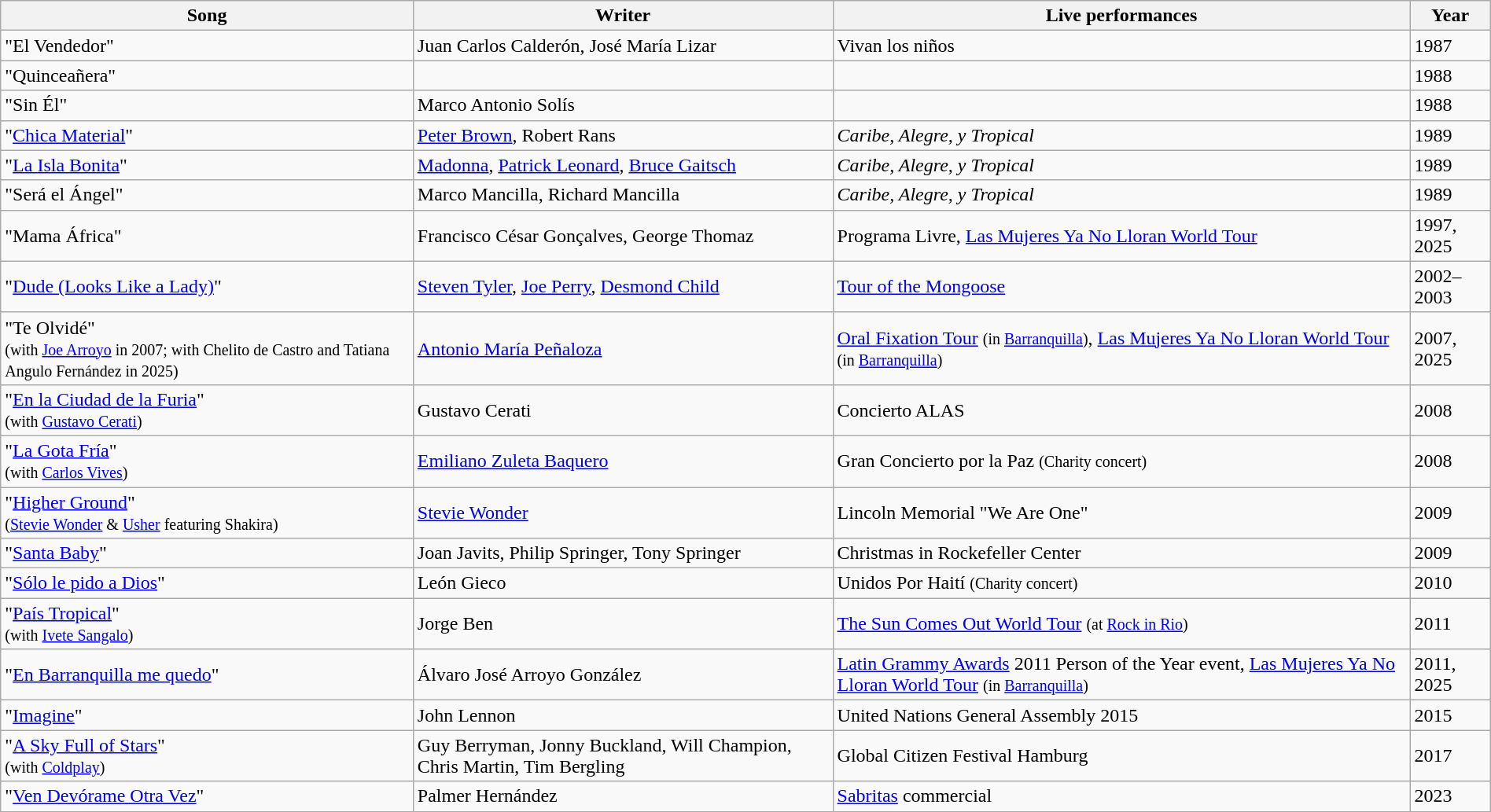<table class="wikitable sortable" style="margin: 1em auto;">
<tr>
<th>Song</th>
<th>Writer</th>
<th>Live performances</th>
<th>Year</th>
</tr>
<tr>
<td>"El Vendedor"</td>
<td>Juan Carlos Calderón, José María Lizar</td>
<td>Vivan los niños</td>
<td>1987</td>
</tr>
<tr>
<td>"Quinceañera"</td>
<td></td>
<td></td>
<td>1988</td>
</tr>
<tr>
<td>"Sin Él"</td>
<td>Marco Antonio Solís</td>
<td></td>
<td>1988</td>
</tr>
<tr>
<td>"<a href='#'>Chica Material</a>"</td>
<td><a href='#'>Peter Brown</a>, Robert Rans</td>
<td><em>Caribe, Alegre, y Tropical</em></td>
<td>1989</td>
</tr>
<tr>
<td>"<a href='#'>La Isla Bonita</a>"</td>
<td><a href='#'>Madonna</a>, <a href='#'>Patrick Leonard</a>, <a href='#'>Bruce Gaitsch</a></td>
<td><em>Caribe, Alegre, y Tropical</em></td>
<td>1989</td>
</tr>
<tr>
<td>"Será el Ángel"</td>
<td>Marco Mancilla, Richard Mancilla</td>
<td><em>Caribe, Alegre, y Tropical</em></td>
<td>1989</td>
</tr>
<tr>
<td>"Mama África"</td>
<td>Francisco César Gonçalves, George Thomaz</td>
<td>Programa Livre, <a href='#'>Las Mujeres Ya No Lloran World Tour</a></td>
<td>1997, 2025</td>
</tr>
<tr>
<td>"<a href='#'>Dude (Looks Like a Lady)</a>"</td>
<td><a href='#'>Steven Tyler</a>, <a href='#'>Joe Perry</a>, <a href='#'>Desmond Child</a></td>
<td><a href='#'>Tour of the Mongoose</a></td>
<td>2002–2003</td>
</tr>
<tr>
<td>"Te Olvidé" <br><small>(with <a href='#'>Joe Arroyo</a> in 2007; with Chelito de Castro and Tatiana Angulo Fernández in 2025)</small></td>
<td><a href='#'>Antonio María Peñaloza</a></td>
<td><a href='#'>Oral Fixation Tour</a> <small>(in <a href='#'>Barranquilla</a>)</small>, <a href='#'>Las Mujeres Ya No Lloran World Tour</a> <small>(in <a href='#'>Barranquilla</a>)</small></td>
<td>2007, 2025</td>
</tr>
<tr>
<td>"<a href='#'>En la Ciudad de la Furia</a>" <br><small>(with <a href='#'>Gustavo Cerati</a>)</small></td>
<td>Gustavo Cerati</td>
<td>Concierto ALAS</td>
<td>2008</td>
</tr>
<tr>
<td>"<a href='#'>La Gota Fría</a>" <br><small>(with <a href='#'>Carlos Vives</a>)</small></td>
<td><a href='#'>Emiliano Zuleta Baquero</a></td>
<td>Gran Concierto por la Paz <small>(Charity concert)</small></td>
<td>2008</td>
</tr>
<tr>
<td>"<a href='#'>Higher Ground</a>" <br><small>(<a href='#'>Stevie Wonder</a> & <a href='#'>Usher</a> featuring Shakira)</small></td>
<td><a href='#'>Stevie Wonder</a></td>
<td>Lincoln Memorial "We Are One"</td>
<td>2009</td>
</tr>
<tr>
<td>"<a href='#'>Santa Baby</a>"</td>
<td>Joan Javits, Philip Springer, Tony Springer</td>
<td>Christmas in Rockefeller Center</td>
<td>2009</td>
</tr>
<tr>
<td>"<a href='#'>Sólo le pido a Dios</a>"</td>
<td>León Gieco</td>
<td>Unidos Por Haití <small>(Charity concert)</small></td>
<td>2010</td>
</tr>
<tr>
<td>"<a href='#'>País Tropical</a>" <br><small>(with <a href='#'>Ivete Sangalo</a>)</small></td>
<td>Jorge Ben</td>
<td><a href='#'>The Sun Comes Out World Tour</a> <small>(at <a href='#'>Rock in Rio</a>)</small></td>
<td>2011</td>
</tr>
<tr>
<td>"<a href='#'>En Barranquilla me quedo</a>"</td>
<td>Álvaro José Arroyo González</td>
<td><a href='#'>Latin Grammy Awards</a> 2011 Person of the Year event, <a href='#'>Las Mujeres Ya No Lloran World Tour</a> <small>(in <a href='#'>Barranquilla</a>)</small></td>
<td>2011, 2025</td>
</tr>
<tr>
<td>"<a href='#'>Imagine</a>"</td>
<td>John Lennon</td>
<td>United Nations General Assembly 2015</td>
<td>2015</td>
</tr>
<tr>
<td>"<a href='#'>A Sky Full of Stars</a>" <br><small>(with <a href='#'>Coldplay</a>)</small></td>
<td>Guy Berryman, Jonny Buckland, Will Champion, Chris Martin, Tim Bergling</td>
<td>Global Citizen Festival Hamburg</td>
<td>2017</td>
</tr>
<tr>
<td>"<a href='#'>Ven Devórame Otra Vez</a>"</td>
<td>Palmer Hernández</td>
<td><a href='#'>Sabritas</a> commercial</td>
<td>2023</td>
</tr>
</table>
